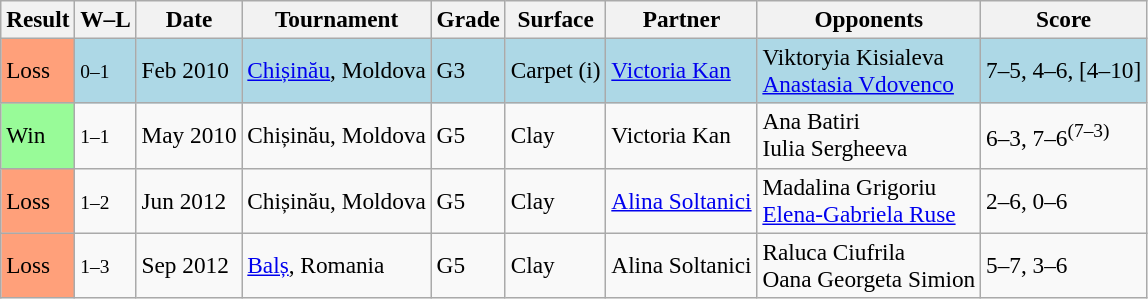<table class="sortable wikitable" style=font-size:97%>
<tr>
<th>Result</th>
<th class="unsortable">W–L</th>
<th>Date</th>
<th>Tournament</th>
<th>Grade</th>
<th>Surface</th>
<th>Partner</th>
<th>Opponents</th>
<th>Score</th>
</tr>
<tr bgcolor="lightblue">
<td style="background:#ffa07a;">Loss</td>
<td><small>0–1</small></td>
<td>Feb 2010</td>
<td><a href='#'>Chișinău</a>, Moldova</td>
<td>G3</td>
<td>Carpet (i)</td>
<td> <a href='#'>Victoria Kan</a></td>
<td> Viktoryia Kisialeva <br>  <a href='#'>Anastasia Vdovenco</a></td>
<td>7–5, 4–6, [4–10]</td>
</tr>
<tr>
<td style="background:#98fb98;">Win</td>
<td><small>1–1</small></td>
<td>May 2010</td>
<td>Chișinău, Moldova</td>
<td>G5</td>
<td>Clay</td>
<td> Victoria Kan</td>
<td> Ana Batiri <br>  Iulia Sergheeva</td>
<td>6–3, 7–6<sup>(7–3)</sup></td>
</tr>
<tr>
<td style="background:#ffa07a;">Loss</td>
<td><small>1–2</small></td>
<td>Jun 2012</td>
<td>Chișinău, Moldova</td>
<td>G5</td>
<td>Clay</td>
<td> <a href='#'>Alina Soltanici</a></td>
<td> Madalina Grigoriu <br>  <a href='#'>Elena-Gabriela Ruse</a></td>
<td>2–6, 0–6</td>
</tr>
<tr>
<td style="background:#ffa07a;">Loss</td>
<td><small>1–3</small></td>
<td>Sep 2012</td>
<td><a href='#'>Balș</a>, Romania</td>
<td>G5</td>
<td>Clay</td>
<td> Alina Soltanici</td>
<td> Raluca Ciufrila <br>  Oana Georgeta Simion</td>
<td>5–7, 3–6</td>
</tr>
</table>
